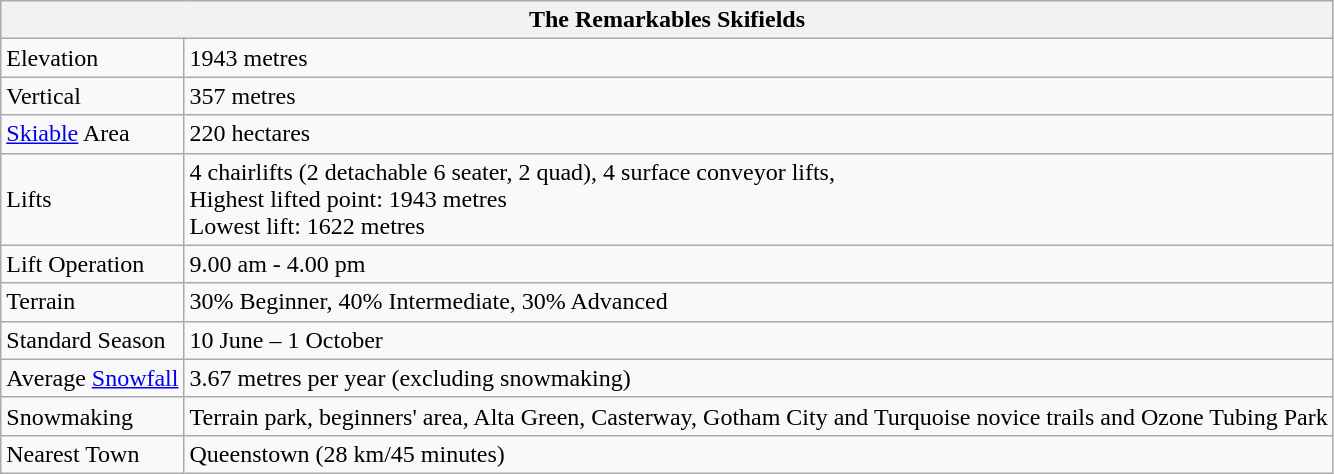<table class="wikitable">
<tr>
<th colspan="2">The Remarkables Skifields</th>
</tr>
<tr>
<td>Elevation</td>
<td>1943 metres</td>
</tr>
<tr>
<td>Vertical</td>
<td>357 metres</td>
</tr>
<tr>
<td><a href='#'>Skiable</a> Area</td>
<td>220 hectares</td>
</tr>
<tr>
<td>Lifts</td>
<td>4 chairlifts (2 detachable 6 seater, 2 quad), 4 surface conveyor lifts, <br>Highest lifted point: 1943 metres<br>Lowest lift: 1622 metres</td>
</tr>
<tr>
<td>Lift Operation</td>
<td>9.00 am - 4.00 pm</td>
</tr>
<tr>
<td>Terrain</td>
<td>30% Beginner, 40% Intermediate, 30% Advanced</td>
</tr>
<tr>
<td>Standard Season</td>
<td>10 June – 1 October</td>
</tr>
<tr>
<td>Average <a href='#'>Snowfall</a></td>
<td>3.67 metres per year (excluding snowmaking)</td>
</tr>
<tr>
<td>Snowmaking</td>
<td>Terrain park, beginners' area, Alta Green, Casterway, Gotham City and Turquoise novice trails and Ozone Tubing Park</td>
</tr>
<tr>
<td>Nearest Town</td>
<td>Queenstown (28 km/45 minutes)</td>
</tr>
</table>
